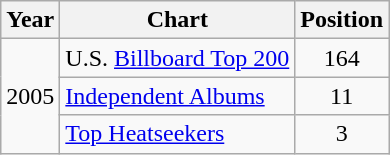<table class="wikitable">
<tr>
<th>Year</th>
<th>Chart</th>
<th>Position</th>
</tr>
<tr>
<td rowspan="3">2005</td>
<td>U.S. <a href='#'>Billboard Top 200</a></td>
<td align="center">164</td>
</tr>
<tr>
<td><a href='#'>Independent Albums</a></td>
<td align="center">11</td>
</tr>
<tr>
<td><a href='#'>Top Heatseekers</a></td>
<td align="center">3</td>
</tr>
</table>
